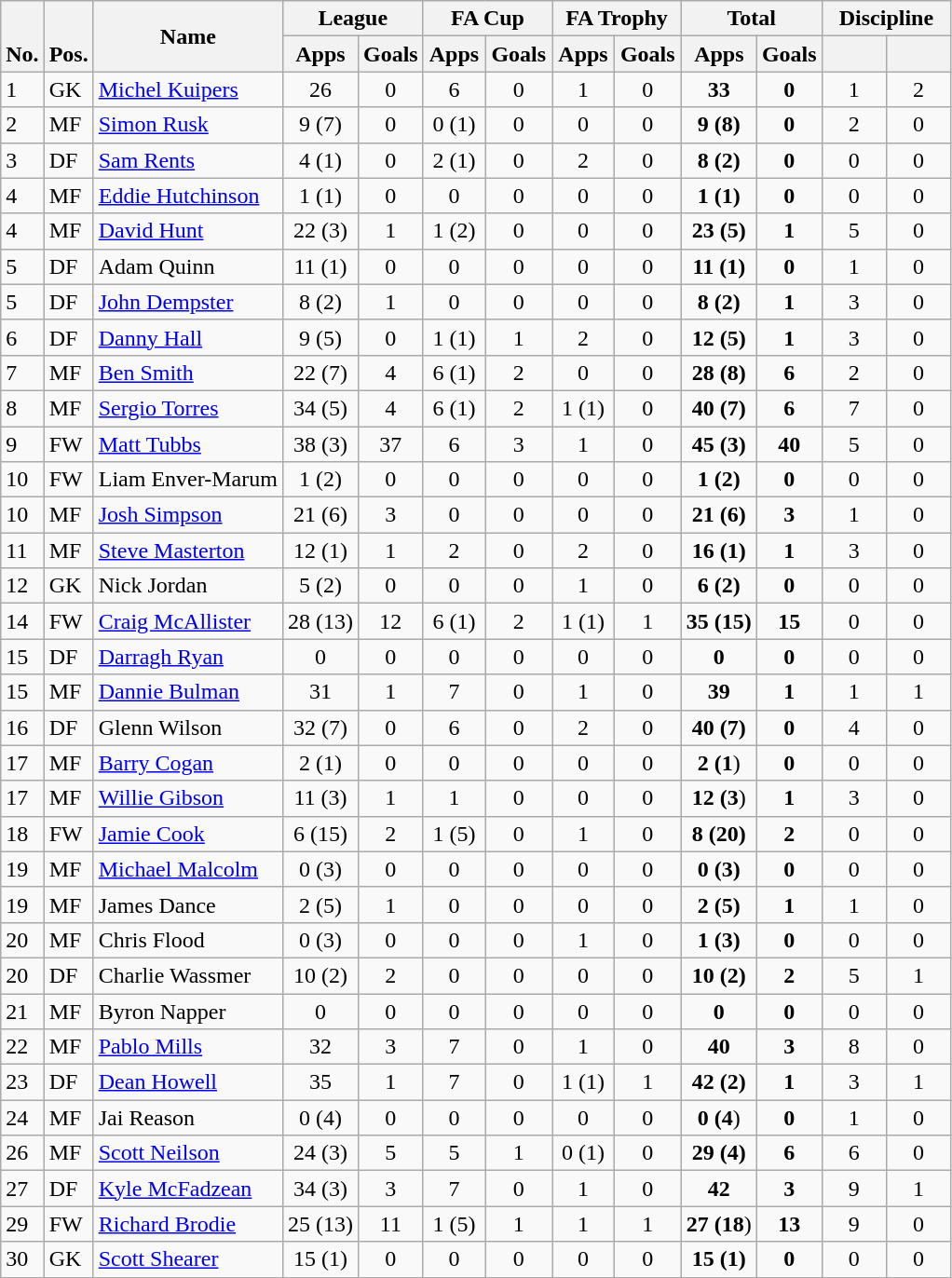<table class="wikitable" style="text-align:center">
<tr>
<th rowspan="2" style="vertical-align:bottom;">No.</th>
<th rowspan="2" style="vertical-align:bottom;">Pos.</th>
<th rowspan="2">Name</th>
<th colspan="2" style="width:85px;">League</th>
<th colspan="2" style="width:85px;">FA Cup</th>
<th colspan="2" style="width:85px;">FA Trophy</th>
<th colspan="2" style="width:85px;">Total</th>
<th colspan="2" style="width:85px;">Discipline</th>
</tr>
<tr>
<th>Apps</th>
<th>Goals</th>
<th>Apps</th>
<th>Goals</th>
<th>Apps</th>
<th>Goals</th>
<th>Apps</th>
<th>Goals</th>
<th></th>
<th></th>
</tr>
<tr>
<td align="left">1</td>
<td align="left">GK</td>
<td align="left"><a href='#'>Michel Kuipers</a></td>
<td>26</td>
<td>0</td>
<td>6</td>
<td>0</td>
<td>1</td>
<td>0</td>
<td><strong>33</strong></td>
<td><strong>0</strong></td>
<td>1</td>
<td>2</td>
</tr>
<tr>
<td align="left">2</td>
<td align="left">MF</td>
<td align="left"><a href='#'>Simon Rusk</a></td>
<td>9 (7)</td>
<td>0</td>
<td>0 (1)</td>
<td>0</td>
<td>0</td>
<td>0</td>
<td><strong>9 (8)</strong></td>
<td><strong>0</strong></td>
<td>2</td>
<td>0</td>
</tr>
<tr>
<td align="left">3</td>
<td align="left">DF</td>
<td align="left"><a href='#'>Sam Rents</a></td>
<td>4 (1)</td>
<td>0</td>
<td>2 (1)</td>
<td>0</td>
<td>2</td>
<td>0</td>
<td><strong>8 (2)</strong></td>
<td><strong>0</strong></td>
<td>0</td>
<td>0</td>
</tr>
<tr>
<td align="left">4</td>
<td align="left">MF</td>
<td align="left"><a href='#'>Eddie Hutchinson</a></td>
<td>1 (1)</td>
<td>0</td>
<td>0</td>
<td>0</td>
<td>0</td>
<td>0</td>
<td><strong>1 (1)</strong></td>
<td><strong>0</strong></td>
<td>0</td>
<td>0</td>
</tr>
<tr>
<td align="left">4</td>
<td align="left">MF</td>
<td align="left"><a href='#'>David Hunt</a></td>
<td>22 (3)</td>
<td>1</td>
<td>1 (2)</td>
<td>0</td>
<td>0</td>
<td>0</td>
<td><strong>23 (5)</strong></td>
<td><strong>1</strong></td>
<td>5</td>
<td>0</td>
</tr>
<tr>
<td align="left">5</td>
<td align="left">DF</td>
<td align="left">Adam Quinn</td>
<td>11 (1)</td>
<td>0</td>
<td>0</td>
<td>0</td>
<td>0</td>
<td>0</td>
<td><strong>11 (1)</strong></td>
<td><strong>0</strong></td>
<td>1</td>
<td>0</td>
</tr>
<tr>
<td align="left">5</td>
<td align="left">DF</td>
<td align="left"><a href='#'>John Dempster</a></td>
<td>8 (2)</td>
<td>1</td>
<td>0</td>
<td>0</td>
<td>0</td>
<td>0</td>
<td><strong>8 (2)</strong></td>
<td><strong>1</strong></td>
<td>3</td>
<td>0</td>
</tr>
<tr>
<td align="left">6</td>
<td align="left">DF</td>
<td align="left"><a href='#'>Danny Hall</a></td>
<td>9 (5)</td>
<td>0</td>
<td>1 (1)</td>
<td>1</td>
<td>2</td>
<td>0</td>
<td><strong>12 (5)</strong></td>
<td><strong>1</strong></td>
<td>3</td>
<td>0</td>
</tr>
<tr>
<td align="left">7</td>
<td align="left">MF</td>
<td align="left"><a href='#'>Ben Smith</a></td>
<td>22 (7)</td>
<td>4</td>
<td>6 (1)</td>
<td>2</td>
<td>0</td>
<td>0</td>
<td><strong>28 (8)</strong></td>
<td><strong>6</strong></td>
<td>2</td>
<td>0</td>
</tr>
<tr>
<td align="left">8</td>
<td align="left">MF</td>
<td align="left"><a href='#'>Sergio Torres</a></td>
<td>34 (5)</td>
<td>4</td>
<td>6 (1)</td>
<td>2</td>
<td>1 (1)</td>
<td>0</td>
<td><strong>40 (7)</strong></td>
<td><strong>6</strong></td>
<td>7</td>
<td>0</td>
</tr>
<tr>
<td align="left">9</td>
<td align="left">FW</td>
<td align="left"><a href='#'>Matt Tubbs</a></td>
<td>38 (3)</td>
<td>37</td>
<td>6</td>
<td>3</td>
<td>1</td>
<td>0</td>
<td><strong>45 (3)</strong></td>
<td><strong>40</strong></td>
<td>5</td>
<td>0</td>
</tr>
<tr>
<td align="left">10</td>
<td align="left">FW</td>
<td align="left">Liam Enver-Marum</td>
<td>1 (2)</td>
<td>0</td>
<td>0</td>
<td>0</td>
<td>0</td>
<td>0</td>
<td><strong>1 (2)</strong></td>
<td><strong>0</strong></td>
<td>0</td>
<td>0</td>
</tr>
<tr>
<td align="left">10</td>
<td align="left">MF</td>
<td align="left"><a href='#'>Josh Simpson</a></td>
<td>21 (6)</td>
<td>3</td>
<td>0</td>
<td>0</td>
<td>0</td>
<td>0</td>
<td><strong>21 (6)</strong></td>
<td><strong>3</strong></td>
<td>1</td>
<td>0</td>
</tr>
<tr>
<td align="left">11</td>
<td align="left">MF</td>
<td align="left"><a href='#'>Steve Masterton</a></td>
<td>12 (1)</td>
<td>1</td>
<td>2</td>
<td>0</td>
<td>2</td>
<td>0</td>
<td><strong>16 (1)</strong></td>
<td><strong>1</strong></td>
<td>3</td>
<td>0</td>
</tr>
<tr>
<td align="left">12</td>
<td align="left">GK</td>
<td align="left">Nick Jordan</td>
<td>5 (2)</td>
<td>0</td>
<td>0</td>
<td>0</td>
<td>1</td>
<td>0</td>
<td><strong>6 (2)</strong></td>
<td><strong>0</strong></td>
<td>0</td>
<td>0</td>
</tr>
<tr>
<td align="left">14</td>
<td align="left">FW</td>
<td align="left"><a href='#'>Craig McAllister</a></td>
<td>28 (13)</td>
<td>12</td>
<td>6 (1)</td>
<td>2</td>
<td>1 (1)</td>
<td>1</td>
<td><strong>35 (15)</strong></td>
<td><strong>15</strong></td>
<td>0</td>
<td>0</td>
</tr>
<tr>
<td align="left">15</td>
<td align="left">DF</td>
<td align="left"><a href='#'>Darragh Ryan</a></td>
<td>0</td>
<td>0</td>
<td>0</td>
<td>0</td>
<td>0</td>
<td>0</td>
<td><strong>0</strong></td>
<td><strong>0</strong></td>
<td>0</td>
<td>0</td>
</tr>
<tr>
<td align="left">15</td>
<td align="left">MF</td>
<td align="left"><a href='#'>Dannie Bulman</a></td>
<td>31</td>
<td>1</td>
<td>7</td>
<td>0</td>
<td>1</td>
<td>0</td>
<td><strong>39</strong></td>
<td><strong>1</strong></td>
<td>1</td>
<td>1</td>
</tr>
<tr>
<td align="left">16</td>
<td align="left">DF</td>
<td align="left">Glenn Wilson</td>
<td>32 (7)</td>
<td>0</td>
<td>6</td>
<td>0</td>
<td>2</td>
<td>0</td>
<td><strong>40 (7)</strong></td>
<td><strong>0</strong></td>
<td>4</td>
<td>0</td>
</tr>
<tr>
<td align="left">17</td>
<td align="left">MF</td>
<td align="left"><a href='#'>Barry Cogan</a></td>
<td>2 (1)</td>
<td>0</td>
<td>0</td>
<td>0</td>
<td>0</td>
<td>0</td>
<td><strong>2 (1</strong>)</td>
<td><strong>0</strong></td>
<td>0</td>
<td>0</td>
</tr>
<tr>
<td align="left">17</td>
<td align="left">MF</td>
<td align="left"><a href='#'>Willie Gibson</a></td>
<td>11 (3)</td>
<td>1</td>
<td>1</td>
<td>0</td>
<td>0</td>
<td>0</td>
<td><strong>12 (3</strong>)</td>
<td><strong>1</strong></td>
<td>3</td>
<td>0</td>
</tr>
<tr>
<td align="left">18</td>
<td align="left">FW</td>
<td align="left"><a href='#'>Jamie Cook</a></td>
<td>6 (15)</td>
<td>2</td>
<td>1 (5)</td>
<td>0</td>
<td>1</td>
<td>0</td>
<td><strong>8 (20)</strong></td>
<td><strong>2</strong></td>
<td>0</td>
<td>0</td>
</tr>
<tr>
<td align="left">19</td>
<td align="left">MF</td>
<td align="left"><a href='#'>Michael Malcolm</a></td>
<td>0 (3)</td>
<td>0</td>
<td>0</td>
<td>0</td>
<td>0</td>
<td>0</td>
<td><strong>0 (3)</strong></td>
<td><strong>0</strong></td>
<td>0</td>
<td>0</td>
</tr>
<tr>
<td align="left">19</td>
<td align="left">MF</td>
<td align="left">James Dance</td>
<td>2 (5)</td>
<td>1</td>
<td>0</td>
<td>0</td>
<td>0</td>
<td>0</td>
<td><strong>2 (5)</strong></td>
<td><strong>1</strong></td>
<td>1</td>
<td>0</td>
</tr>
<tr>
<td align="left">20</td>
<td align="left">MF</td>
<td align="left">Chris Flood</td>
<td>0 (3)</td>
<td>0</td>
<td>0</td>
<td>0</td>
<td>1</td>
<td>0</td>
<td><strong>1 (3)</strong></td>
<td><strong>0</strong></td>
<td>0</td>
<td>0</td>
</tr>
<tr>
<td align="left">20</td>
<td align="left">DF</td>
<td align="left">Charlie Wassmer</td>
<td>10 (2)</td>
<td>2</td>
<td>0</td>
<td>0</td>
<td>0</td>
<td>0</td>
<td><strong>10 (2)</strong></td>
<td><strong>2</strong></td>
<td>5</td>
<td>1</td>
</tr>
<tr>
<td align="left">21</td>
<td align="left">MF</td>
<td align="left">Byron Napper</td>
<td>0</td>
<td>0</td>
<td>0</td>
<td>0</td>
<td>0</td>
<td>0</td>
<td><strong>0</strong></td>
<td><strong>0</strong></td>
<td>0</td>
<td>0</td>
</tr>
<tr>
<td align="left">22</td>
<td align="left">MF</td>
<td align="left"><a href='#'>Pablo Mills</a></td>
<td>32</td>
<td>3</td>
<td>7</td>
<td>0</td>
<td>1</td>
<td>0</td>
<td><strong>40</strong></td>
<td><strong>3</strong></td>
<td>8</td>
<td>0</td>
</tr>
<tr>
<td align="left">23</td>
<td align="left">DF</td>
<td align="left"><a href='#'>Dean Howell</a></td>
<td>35</td>
<td>1</td>
<td>7</td>
<td>0</td>
<td>1 (1)</td>
<td>1</td>
<td><strong>42 (2)</strong></td>
<td><strong>1</strong></td>
<td>3</td>
<td>1</td>
</tr>
<tr>
<td align="left">24</td>
<td align="left">MF</td>
<td align="left">Jai Reason</td>
<td>0 (4)</td>
<td>0</td>
<td>0</td>
<td>0</td>
<td>0</td>
<td>0</td>
<td><strong>0 (4</strong>)</td>
<td><strong>0</strong></td>
<td>1</td>
<td>0</td>
</tr>
<tr>
<td align="left">26</td>
<td align="left">MF</td>
<td align="left"><a href='#'>Scott Neilson</a></td>
<td>24 (3)</td>
<td>5</td>
<td>5</td>
<td>1</td>
<td>0 (1)</td>
<td>0</td>
<td><strong>29 (4)</strong></td>
<td><strong>6</strong></td>
<td>6</td>
<td>0</td>
</tr>
<tr>
<td align="left">27</td>
<td align="left">DF</td>
<td align="left"><a href='#'>Kyle McFadzean</a></td>
<td>34 (3)</td>
<td>3</td>
<td>7</td>
<td>0</td>
<td>1</td>
<td>0</td>
<td><strong>42</strong></td>
<td><strong>3</strong></td>
<td>9</td>
<td>1</td>
</tr>
<tr>
<td align="left">29</td>
<td align="left">FW</td>
<td align="left"><a href='#'>Richard Brodie</a></td>
<td>25 (13)</td>
<td>11</td>
<td>1 (5)</td>
<td>1</td>
<td>1</td>
<td>1</td>
<td><strong>27 (18</strong>)</td>
<td><strong>13</strong></td>
<td>9</td>
<td>0</td>
</tr>
<tr>
<td align="left">30</td>
<td align="left">GK</td>
<td align="left"><a href='#'>Scott Shearer</a></td>
<td>15 (1)</td>
<td>0</td>
<td>0</td>
<td>0</td>
<td>0</td>
<td>0</td>
<td><strong>15 (1)</strong></td>
<td><strong>0</strong></td>
<td>0</td>
<td>0</td>
</tr>
</table>
